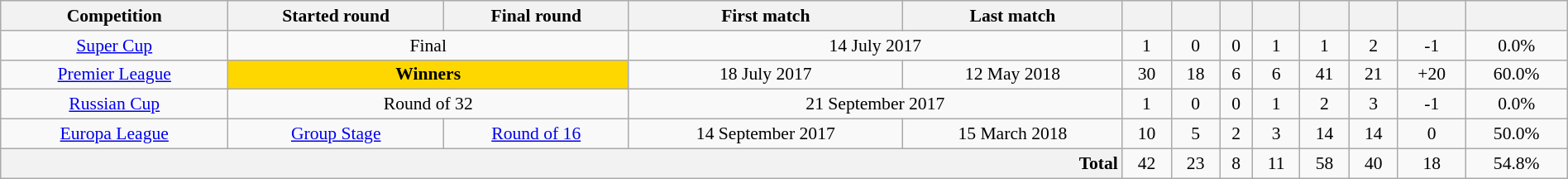<table class="wikitable" style="text-align:center; font-size:90%; width:100%;">
<tr>
<th style=text-align:center;">Competition</th>
<th style=text-align:center;">Started round</th>
<th style=text-align:center;">Final round</th>
<th style=text-align:center;">First match</th>
<th style=text-align:center;">Last match</th>
<th style=text-align:center;"></th>
<th style=text-align:center;"></th>
<th style=text-align:center;"></th>
<th style=text-align:center;"></th>
<th style=text-align:center;"></th>
<th style=text-align:center;"></th>
<th style=text-align:center;"></th>
<th style=text-align:center;"></th>
</tr>
<tr>
<td><a href='#'>Super Cup</a></td>
<td colspan=2>Final</td>
<td colspan=2>14 July 2017</td>
<td>1</td>
<td>0</td>
<td>0</td>
<td>1</td>
<td>1</td>
<td>2</td>
<td>-1</td>
<td>0.0%</td>
</tr>
<tr>
<td><a href='#'>Premier League</a></td>
<td colspan=2 bgcolor=gold><strong>Winners</strong></td>
<td>18 July 2017</td>
<td>12 May 2018</td>
<td>30</td>
<td>18</td>
<td>6</td>
<td>6</td>
<td>41</td>
<td>21</td>
<td>+20</td>
<td>60.0%</td>
</tr>
<tr>
<td><a href='#'>Russian Cup</a></td>
<td colspan=2>Round of 32</td>
<td colspan=2>21 September 2017</td>
<td>1</td>
<td>0</td>
<td>0</td>
<td>1</td>
<td>2</td>
<td>3</td>
<td>-1</td>
<td>0.0%</td>
</tr>
<tr>
<td><a href='#'>Europa League</a></td>
<td><a href='#'>Group Stage</a></td>
<td><a href='#'>Round of 16</a></td>
<td>14 September 2017</td>
<td>15 March 2018</td>
<td>10</td>
<td>5</td>
<td>2</td>
<td>3</td>
<td>14</td>
<td>14</td>
<td>0</td>
<td>50.0%</td>
</tr>
<tr>
<th colspan=5  style=text-align:right;">Total</th>
<td>42</td>
<td>23</td>
<td>8</td>
<td>11</td>
<td>58</td>
<td>40</td>
<td>18</td>
<td>54.8%</td>
</tr>
</table>
